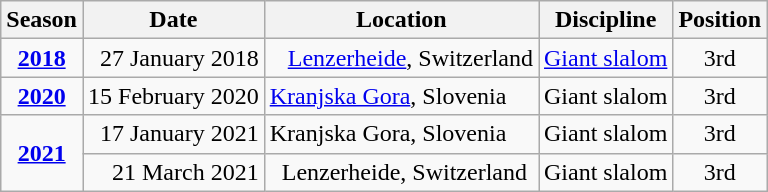<table class="wikitable" style="text-align:center; font-size:100%;">
<tr>
<th>Season</th>
<th>Date</th>
<th>Location</th>
<th>Discipline</th>
<th>Position</th>
</tr>
<tr>
<td><strong><a href='#'>2018</a></strong></td>
<td align=right>27 January 2018</td>
<td style="text-align:left;">   <a href='#'>Lenzerheide</a>, Switzerland</td>
<td><a href='#'>Giant slalom</a></td>
<td>3rd</td>
</tr>
<tr>
<td><strong><a href='#'>2020</a></strong></td>
<td align=right>15 February 2020</td>
<td style="text-align:left;"> <a href='#'>Kranjska Gora</a>, Slovenia</td>
<td>Giant slalom</td>
<td>3rd</td>
</tr>
<tr>
<td rowspan=2><strong><a href='#'>2021</a></strong></td>
<td align=right>17 January 2021</td>
<td style="text-align:left;"> Kranjska Gora, Slovenia</td>
<td>Giant slalom</td>
<td>3rd</td>
</tr>
<tr>
<td align=right>21 March 2021</td>
<td style="text-align:left;">  Lenzerheide, Switzerland</td>
<td>Giant slalom</td>
<td>3rd</td>
</tr>
</table>
